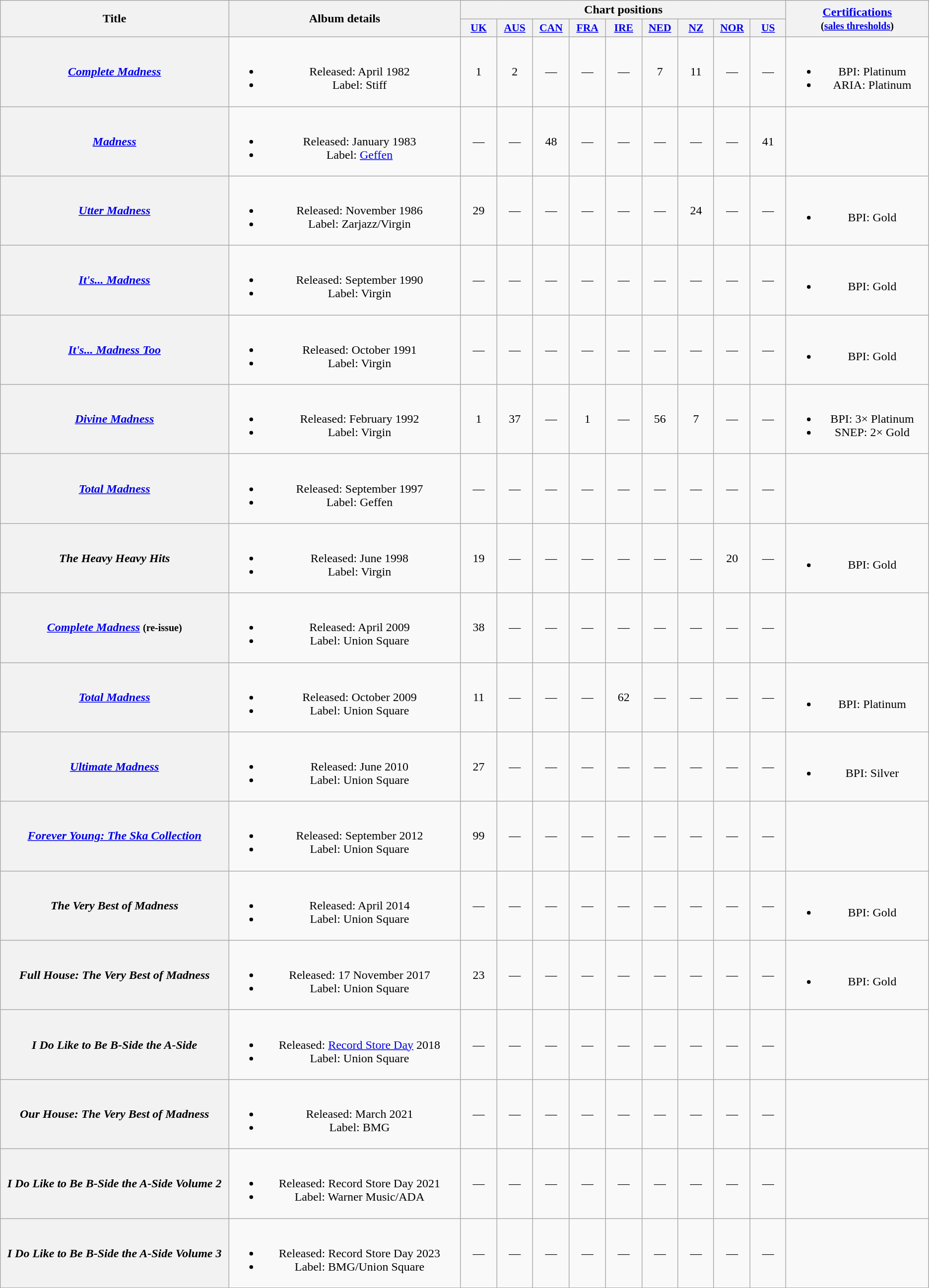<table class="wikitable plainrowheaders" style="text-align:center;">
<tr>
<th scope="col" rowspan="2" style="width:20em;">Title</th>
<th scope="col" rowspan="2" style="width:20em;">Album details</th>
<th scope="col" colspan="9">Chart positions</th>
<th rowspan="2" style="width:12em;"><a href='#'>Certifications</a><br><small>(<a href='#'>sales thresholds</a>)</small></th>
</tr>
<tr>
<th scope="col" style="width:3em;font-size:90%;"><a href='#'>UK</a><br></th>
<th scope="col" style="width:3em;font-size:90%;"><a href='#'>AUS</a><br></th>
<th scope="col" style="width:3em;font-size:90%;"><a href='#'>CAN</a><br></th>
<th scope="col" style="width:3em;font-size:90%;"><a href='#'>FRA</a><br></th>
<th scope="col" style="width:3em;font-size:90%;"><a href='#'>IRE</a><br></th>
<th scope="col" style="width:3em;font-size:90%;"><a href='#'>NED</a><br></th>
<th scope="col" style="width:3em;font-size:90%;"><a href='#'>NZ</a><br></th>
<th scope="col" style="width:3em;font-size:90%;"><a href='#'>NOR</a><br></th>
<th scope="col" style="width:3em;font-size:90%;"><a href='#'>US</a><br></th>
</tr>
<tr>
<th scope="row"><em><a href='#'>Complete Madness</a></em></th>
<td><br><ul><li>Released: April 1982</li><li>Label: Stiff</li></ul></td>
<td>1</td>
<td>2</td>
<td>—</td>
<td>—</td>
<td>—</td>
<td>7</td>
<td>11</td>
<td>—</td>
<td>—</td>
<td><br><ul><li>BPI: Platinum</li><li>ARIA: Platinum</li></ul></td>
</tr>
<tr>
<th scope="row"><em><a href='#'>Madness</a></em></th>
<td><br><ul><li>Released: January 1983</li><li>Label: <a href='#'>Geffen</a></li></ul></td>
<td>—</td>
<td>—</td>
<td>48</td>
<td>—</td>
<td>—</td>
<td>—</td>
<td>—</td>
<td>—</td>
<td>41</td>
<td></td>
</tr>
<tr>
<th scope="row"><em><a href='#'>Utter Madness</a></em></th>
<td><br><ul><li>Released: November 1986</li><li>Label: Zarjazz/Virgin</li></ul></td>
<td>29</td>
<td>—</td>
<td>—</td>
<td>—</td>
<td>—</td>
<td>—</td>
<td>24</td>
<td>—</td>
<td>—</td>
<td><br><ul><li>BPI: Gold</li></ul></td>
</tr>
<tr>
<th scope="row"><em><a href='#'>It's... Madness</a></em></th>
<td><br><ul><li>Released: September 1990</li><li>Label: Virgin</li></ul></td>
<td>—</td>
<td>—</td>
<td>—</td>
<td>—</td>
<td>—</td>
<td>—</td>
<td>—</td>
<td>—</td>
<td>—</td>
<td><br><ul><li>BPI: Gold</li></ul></td>
</tr>
<tr>
<th scope="row"><em><a href='#'>It's... Madness Too</a></em></th>
<td><br><ul><li>Released: October 1991</li><li>Label: Virgin</li></ul></td>
<td>—</td>
<td>—</td>
<td>—</td>
<td>—</td>
<td>—</td>
<td>—</td>
<td>—</td>
<td>—</td>
<td>—</td>
<td><br><ul><li>BPI: Gold</li></ul></td>
</tr>
<tr>
<th scope="row"><em><a href='#'>Divine Madness</a></em></th>
<td><br><ul><li>Released: February 1992</li><li>Label: Virgin</li></ul></td>
<td>1</td>
<td>37</td>
<td>—</td>
<td>1</td>
<td>—</td>
<td>56</td>
<td>7</td>
<td>—</td>
<td>—</td>
<td><br><ul><li>BPI: 3× Platinum</li><li>SNEP: 2× Gold</li></ul></td>
</tr>
<tr>
<th scope="row"><em><a href='#'>Total Madness</a></em></th>
<td><br><ul><li>Released: September 1997</li><li>Label: Geffen</li></ul></td>
<td>—</td>
<td>—</td>
<td>—</td>
<td>—</td>
<td>—</td>
<td>—</td>
<td>—</td>
<td>—</td>
<td>—</td>
<td></td>
</tr>
<tr>
<th scope="row"><em>The Heavy Heavy Hits</em></th>
<td><br><ul><li>Released: June 1998</li><li>Label: Virgin</li></ul></td>
<td>19</td>
<td>—</td>
<td>—</td>
<td>—</td>
<td>—</td>
<td>—</td>
<td>—</td>
<td>20</td>
<td>—</td>
<td><br><ul><li>BPI: Gold</li></ul></td>
</tr>
<tr>
<th scope="row"><em><a href='#'>Complete Madness</a></em> <small>(re-issue)</small></th>
<td><br><ul><li>Released: April 2009</li><li>Label: Union Square</li></ul></td>
<td>38</td>
<td>—</td>
<td>—</td>
<td>—</td>
<td>—</td>
<td>—</td>
<td>—</td>
<td>—</td>
<td>—</td>
<td></td>
</tr>
<tr>
<th scope="row"><em><a href='#'>Total Madness</a></em></th>
<td><br><ul><li>Released: October 2009</li><li>Label: Union Square</li></ul></td>
<td>11</td>
<td>—</td>
<td>—</td>
<td>—</td>
<td>62</td>
<td>—</td>
<td>—</td>
<td>—</td>
<td>—</td>
<td><br><ul><li>BPI: Platinum</li></ul></td>
</tr>
<tr>
<th scope="row"><em><a href='#'>Ultimate Madness</a></em></th>
<td><br><ul><li>Released: June 2010</li><li>Label: Union Square</li></ul></td>
<td>27</td>
<td>—</td>
<td>—</td>
<td>—</td>
<td>—</td>
<td>—</td>
<td>—</td>
<td>—</td>
<td>—</td>
<td><br><ul><li>BPI: Silver</li></ul></td>
</tr>
<tr>
<th scope="row"><em><a href='#'>Forever Young: The Ska Collection</a></em></th>
<td><br><ul><li>Released: September 2012</li><li>Label: Union Square</li></ul></td>
<td>99</td>
<td>—</td>
<td>—</td>
<td>—</td>
<td>—</td>
<td>—</td>
<td>—</td>
<td>—</td>
<td>—</td>
<td></td>
</tr>
<tr>
<th scope="row"><em>The Very Best of Madness</em></th>
<td><br><ul><li>Released: April 2014</li><li>Label: Union Square</li></ul></td>
<td>—</td>
<td>—</td>
<td>—</td>
<td>—</td>
<td>—</td>
<td>—</td>
<td>—</td>
<td>—</td>
<td>—</td>
<td><br><ul><li>BPI: Gold</li></ul></td>
</tr>
<tr>
<th scope="row"><em>Full House: The Very Best of Madness</em></th>
<td><br><ul><li>Released: 17 November 2017</li><li>Label: Union Square</li></ul></td>
<td>23</td>
<td>—</td>
<td>—</td>
<td>—</td>
<td>—</td>
<td>—</td>
<td>—</td>
<td>—</td>
<td>—</td>
<td><br><ul><li>BPI: Gold</li></ul></td>
</tr>
<tr>
<th scope="row"><em>I Do Like to Be B-Side the A-Side</em></th>
<td><br><ul><li>Released: <a href='#'>Record Store Day</a> 2018</li><li>Label: Union Square</li></ul></td>
<td>—</td>
<td>—</td>
<td>—</td>
<td>—</td>
<td>—</td>
<td>—</td>
<td>—</td>
<td>—</td>
<td>—</td>
<td></td>
</tr>
<tr>
<th scope="row"><em>Our House: The Very Best of Madness</em></th>
<td><br><ul><li>Released: March 2021</li><li>Label: BMG</li></ul></td>
<td>—</td>
<td>—</td>
<td>—</td>
<td>—</td>
<td>—</td>
<td>—</td>
<td>—</td>
<td>—</td>
<td>—</td>
<td></td>
</tr>
<tr>
<th scope="row"><em>I Do Like to Be B-Side the A-Side Volume 2</em></th>
<td><br><ul><li>Released: Record Store Day 2021</li><li>Label: Warner Music/ADA</li></ul></td>
<td>—</td>
<td>—</td>
<td>—</td>
<td>—</td>
<td>—</td>
<td>—</td>
<td>—</td>
<td>—</td>
<td>—</td>
<td></td>
</tr>
<tr>
<th scope="row"><em>I Do Like to Be B-Side the A-Side Volume 3</em></th>
<td><br><ul><li>Released: Record Store Day 2023</li><li>Label: BMG/Union Square</li></ul></td>
<td>—</td>
<td>—</td>
<td>—</td>
<td>—</td>
<td>—</td>
<td>—</td>
<td>—</td>
<td>—</td>
<td>—</td>
<td></td>
</tr>
</table>
